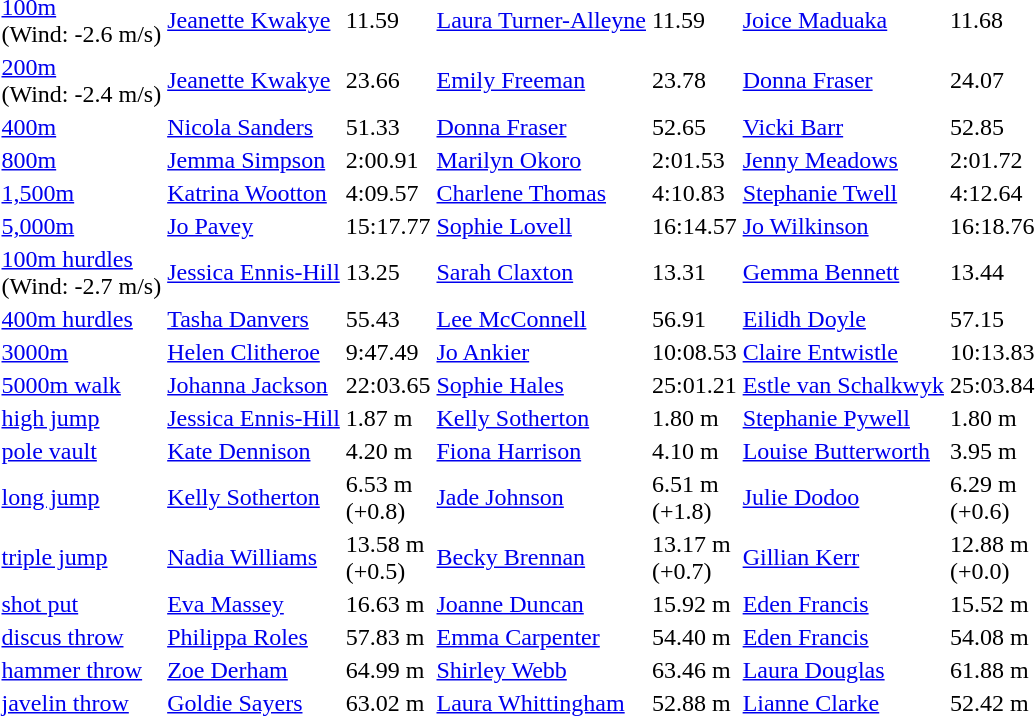<table>
<tr>
<td><a href='#'>100m</a><br>(Wind: -2.6 m/s)</td>
<td><a href='#'>Jeanette Kwakye</a></td>
<td>11.59</td>
<td><a href='#'>Laura Turner-Alleyne</a></td>
<td>11.59</td>
<td><a href='#'>Joice Maduaka</a></td>
<td>11.68</td>
</tr>
<tr>
<td><a href='#'>200m</a><br>(Wind: -2.4 m/s)</td>
<td><a href='#'>Jeanette Kwakye</a></td>
<td>23.66</td>
<td><a href='#'>Emily Freeman</a></td>
<td>23.78</td>
<td><a href='#'>Donna Fraser</a></td>
<td>24.07</td>
</tr>
<tr>
<td><a href='#'>400m</a></td>
<td><a href='#'>Nicola Sanders</a></td>
<td>51.33</td>
<td><a href='#'>Donna Fraser</a></td>
<td>52.65</td>
<td><a href='#'>Vicki Barr</a></td>
<td>52.85</td>
</tr>
<tr>
<td><a href='#'>800m</a></td>
<td><a href='#'>Jemma Simpson</a></td>
<td>2:00.91</td>
<td><a href='#'>Marilyn Okoro</a></td>
<td>2:01.53</td>
<td><a href='#'>Jenny Meadows</a></td>
<td>2:01.72</td>
</tr>
<tr>
<td><a href='#'>1,500m</a></td>
<td><a href='#'>Katrina Wootton</a></td>
<td>4:09.57</td>
<td><a href='#'>Charlene Thomas</a></td>
<td>4:10.83</td>
<td> <a href='#'>Stephanie Twell</a></td>
<td>4:12.64</td>
</tr>
<tr>
<td><a href='#'>5,000m</a></td>
<td><a href='#'>Jo Pavey</a></td>
<td>15:17.77</td>
<td><a href='#'>Sophie Lovell</a></td>
<td>16:14.57</td>
<td><a href='#'>Jo Wilkinson</a></td>
<td>16:18.76</td>
</tr>
<tr>
<td><a href='#'>100m hurdles</a><br>(Wind: -2.7 m/s)</td>
<td><a href='#'>Jessica Ennis-Hill</a></td>
<td>13.25</td>
<td><a href='#'>Sarah Claxton</a></td>
<td>13.31</td>
<td><a href='#'>Gemma Bennett</a></td>
<td>13.44</td>
</tr>
<tr>
<td><a href='#'>400m hurdles</a></td>
<td><a href='#'>Tasha Danvers</a></td>
<td>55.43</td>
<td> <a href='#'>Lee McConnell</a></td>
<td>56.91</td>
<td> <a href='#'>Eilidh Doyle</a></td>
<td>57.15</td>
</tr>
<tr>
<td><a href='#'>3000m </a></td>
<td><a href='#'>Helen Clitheroe</a></td>
<td>9:47.49</td>
<td><a href='#'>Jo Ankier</a></td>
<td>10:08.53</td>
<td><a href='#'>Claire Entwistle</a></td>
<td>10:13.83</td>
</tr>
<tr>
<td><a href='#'>5000m walk</a></td>
<td><a href='#'>Johanna Jackson</a></td>
<td>22:03.65</td>
<td><a href='#'>Sophie Hales</a></td>
<td>25:01.21</td>
<td><a href='#'>Estle van Schalkwyk</a></td>
<td>25:03.84</td>
</tr>
<tr>
<td><a href='#'>high jump</a></td>
<td><a href='#'>Jessica Ennis-Hill</a></td>
<td>1.87 m</td>
<td><a href='#'>Kelly Sotherton</a></td>
<td>1.80 m</td>
<td><a href='#'>Stephanie Pywell</a></td>
<td>1.80 m</td>
</tr>
<tr>
<td><a href='#'>pole vault</a></td>
<td><a href='#'>Kate Dennison</a></td>
<td>4.20 m</td>
<td><a href='#'>Fiona Harrison</a></td>
<td>4.10 m</td>
<td><a href='#'>Louise Butterworth</a></td>
<td>3.95 m</td>
</tr>
<tr>
<td><a href='#'>long jump</a></td>
<td><a href='#'>Kelly Sotherton</a></td>
<td>6.53 m<br>(+0.8)</td>
<td><a href='#'>Jade Johnson</a></td>
<td>6.51 m<br>(+1.8)</td>
<td><a href='#'>Julie Dodoo</a></td>
<td>6.29 m<br>(+0.6)</td>
</tr>
<tr>
<td><a href='#'>triple jump</a></td>
<td><a href='#'>Nadia Williams</a></td>
<td>13.58 m<br>(+0.5)</td>
<td><a href='#'>Becky Brennan</a></td>
<td>13.17 m<br>(+0.7)</td>
<td> <a href='#'>Gillian Kerr</a></td>
<td>12.88 m<br>(+0.0)</td>
</tr>
<tr>
<td><a href='#'>shot put</a></td>
<td> <a href='#'>Eva Massey</a></td>
<td>16.63 m</td>
<td><a href='#'>Joanne Duncan</a></td>
<td>15.92 m</td>
<td><a href='#'>Eden Francis</a></td>
<td>15.52 m</td>
</tr>
<tr>
<td><a href='#'>discus throw</a></td>
<td> <a href='#'>Philippa Roles</a></td>
<td>57.83 m</td>
<td><a href='#'>Emma Carpenter</a></td>
<td>54.40 m</td>
<td><a href='#'>Eden Francis</a></td>
<td>54.08 m</td>
</tr>
<tr>
<td><a href='#'>hammer throw</a></td>
<td><a href='#'>Zoe Derham</a></td>
<td>64.99 m</td>
<td> <a href='#'>Shirley Webb</a></td>
<td>63.46 m</td>
<td><a href='#'>Laura Douglas</a></td>
<td>61.88 m</td>
</tr>
<tr>
<td><a href='#'>javelin throw</a></td>
<td><a href='#'>Goldie Sayers</a></td>
<td>63.02 m</td>
<td><a href='#'>Laura Whittingham</a></td>
<td>52.88 m</td>
<td><a href='#'>Lianne Clarke</a></td>
<td>52.42 m</td>
</tr>
</table>
